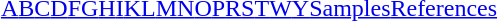<table id="toc" class="toc" summary="Class" align="center">
<tr>
<th></th>
</tr>
<tr>
<td style="text-align:center;"><a href='#'>A</a><a href='#'>B</a><a href='#'>C</a><a href='#'>D</a><a href='#'>F</a><a href='#'>G</a><a href='#'>H</a><a href='#'>I</a><a href='#'>K</a><a href='#'>L</a><a href='#'>M</a><a href='#'>N</a><a href='#'>O</a><a href='#'>P</a><a href='#'>R</a><a href='#'>S</a><a href='#'>T</a><a href='#'>W</a><a href='#'>Y</a><a href='#'>Samples</a><a href='#'>References</a></td>
</tr>
</table>
